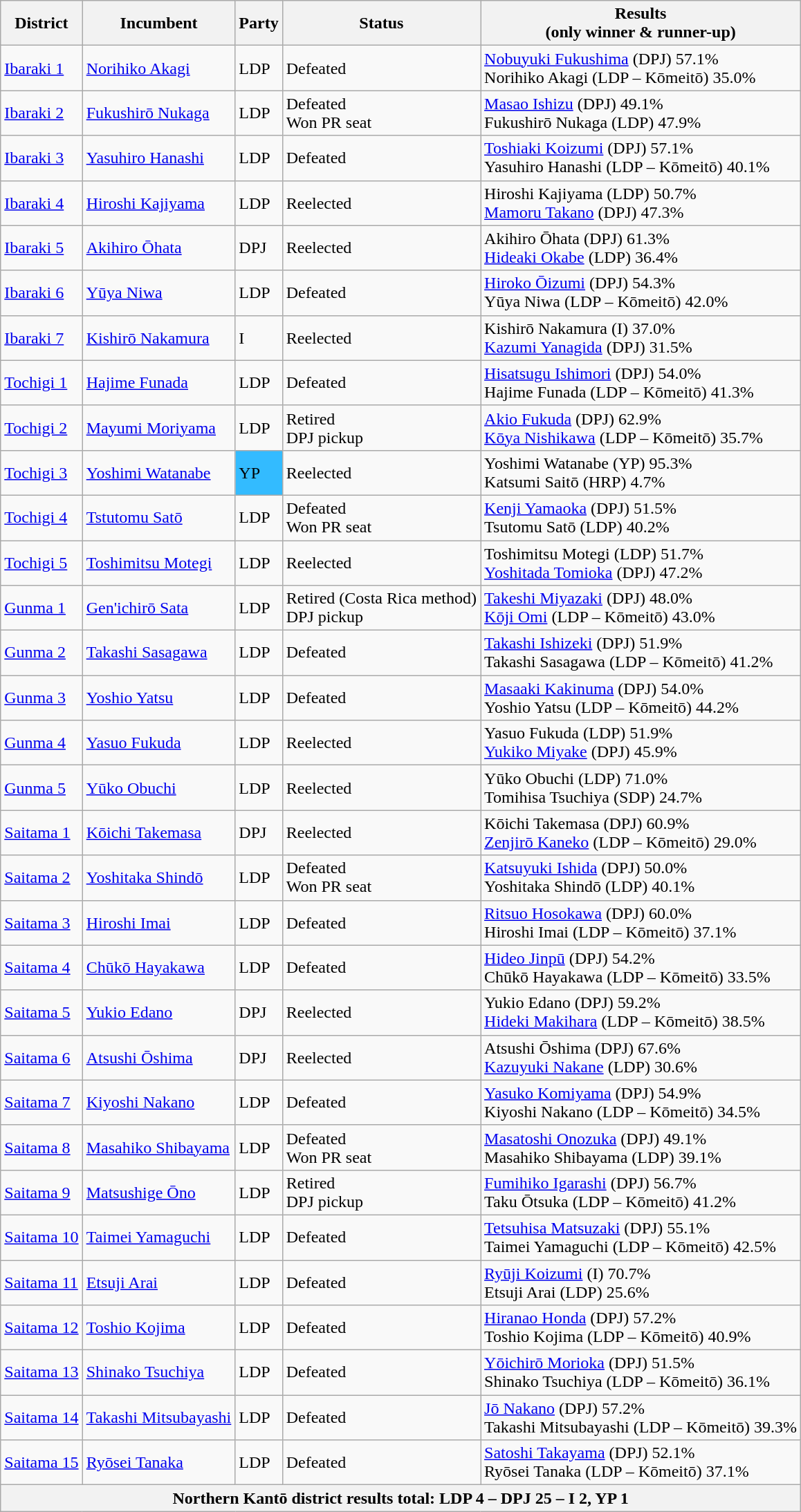<table class="wikitable">
<tr>
<th>District</th>
<th>Incumbent</th>
<th>Party</th>
<th>Status</th>
<th>Results<br>(only winner & runner-up)</th>
</tr>
<tr>
<td><a href='#'>Ibaraki 1</a></td>
<td><a href='#'>Norihiko Akagi</a></td>
<td>LDP</td>
<td>Defeated</td>
<td><a href='#'>Nobuyuki Fukushima</a> (DPJ) 57.1%<br>Norihiko Akagi (LDP – Kōmeitō) 35.0%</td>
</tr>
<tr>
<td><a href='#'>Ibaraki 2</a></td>
<td><a href='#'>Fukushirō Nukaga</a></td>
<td>LDP</td>
<td>Defeated<br>Won PR seat</td>
<td><a href='#'>Masao Ishizu</a> (DPJ) 49.1%<br>Fukushirō Nukaga (LDP) 47.9%</td>
</tr>
<tr>
<td><a href='#'>Ibaraki 3</a></td>
<td><a href='#'>Yasuhiro Hanashi</a></td>
<td>LDP</td>
<td>Defeated</td>
<td><a href='#'>Toshiaki Koizumi</a> (DPJ) 57.1%<br>Yasuhiro Hanashi (LDP – Kōmeitō) 40.1%</td>
</tr>
<tr>
<td><a href='#'>Ibaraki 4</a></td>
<td><a href='#'>Hiroshi Kajiyama</a></td>
<td>LDP</td>
<td>Reelected</td>
<td>Hiroshi Kajiyama (LDP) 50.7%<br><a href='#'>Mamoru Takano</a> (DPJ) 47.3%</td>
</tr>
<tr>
<td><a href='#'>Ibaraki 5</a></td>
<td><a href='#'>Akihiro Ōhata</a></td>
<td>DPJ</td>
<td>Reelected</td>
<td>Akihiro Ōhata (DPJ) 61.3%<br><a href='#'>Hideaki Okabe</a> (LDP) 36.4%</td>
</tr>
<tr>
<td><a href='#'>Ibaraki 6</a></td>
<td><a href='#'>Yūya Niwa</a></td>
<td>LDP</td>
<td>Defeated</td>
<td><a href='#'>Hiroko Ōizumi</a> (DPJ) 54.3%<br>Yūya Niwa (LDP – Kōmeitō) 42.0%</td>
</tr>
<tr>
<td><a href='#'>Ibaraki 7</a></td>
<td><a href='#'>Kishirō Nakamura</a></td>
<td>I</td>
<td>Reelected</td>
<td>Kishirō Nakamura (I) 37.0%<br><a href='#'>Kazumi Yanagida</a> (DPJ) 31.5%</td>
</tr>
<tr>
<td><a href='#'>Tochigi 1</a></td>
<td><a href='#'>Hajime Funada</a></td>
<td>LDP</td>
<td>Defeated</td>
<td><a href='#'>Hisatsugu Ishimori</a> (DPJ) 54.0%<br>Hajime Funada (LDP – Kōmeitō) 41.3%</td>
</tr>
<tr>
<td><a href='#'>Tochigi 2</a></td>
<td><a href='#'>Mayumi Moriyama</a></td>
<td>LDP</td>
<td>Retired<br>DPJ pickup</td>
<td><a href='#'>Akio Fukuda</a> (DPJ) 62.9%<br><a href='#'>Kōya Nishikawa</a> (LDP – Kōmeitō) 35.7%</td>
</tr>
<tr>
<td><a href='#'>Tochigi 3</a></td>
<td><a href='#'>Yoshimi Watanabe</a></td>
<td style="background:#3bf;">YP</td>
<td>Reelected</td>
<td>Yoshimi Watanabe (YP) 95.3%<br>Katsumi Saitō (HRP) 4.7%</td>
</tr>
<tr>
<td><a href='#'>Tochigi 4</a></td>
<td><a href='#'>Tstutomu Satō</a></td>
<td>LDP</td>
<td>Defeated<br>Won PR seat</td>
<td><a href='#'>Kenji Yamaoka</a> (DPJ) 51.5%<br>Tsutomu Satō (LDP) 40.2%</td>
</tr>
<tr>
<td><a href='#'>Tochigi 5</a></td>
<td><a href='#'>Toshimitsu Motegi</a></td>
<td>LDP</td>
<td>Reelected</td>
<td>Toshimitsu Motegi (LDP) 51.7%<br><a href='#'>Yoshitada Tomioka</a> (DPJ) 47.2%</td>
</tr>
<tr>
<td><a href='#'>Gunma 1</a></td>
<td><a href='#'>Gen'ichirō Sata</a></td>
<td>LDP</td>
<td>Retired (Costa Rica method)<br>DPJ pickup</td>
<td><a href='#'>Takeshi Miyazaki</a> (DPJ) 48.0%<br><a href='#'>Kōji Omi</a> (LDP – Kōmeitō) 43.0%</td>
</tr>
<tr>
<td><a href='#'>Gunma 2</a></td>
<td><a href='#'>Takashi Sasagawa</a></td>
<td>LDP</td>
<td>Defeated</td>
<td><a href='#'>Takashi Ishizeki</a> (DPJ) 51.9%<br>Takashi Sasagawa (LDP – Kōmeitō) 41.2%</td>
</tr>
<tr>
<td><a href='#'>Gunma 3</a></td>
<td><a href='#'>Yoshio Yatsu</a></td>
<td>LDP</td>
<td>Defeated</td>
<td><a href='#'>Masaaki Kakinuma</a> (DPJ) 54.0%<br>Yoshio Yatsu (LDP – Kōmeitō) 44.2%</td>
</tr>
<tr>
<td><a href='#'>Gunma 4</a></td>
<td><a href='#'>Yasuo Fukuda</a></td>
<td>LDP</td>
<td>Reelected</td>
<td>Yasuo Fukuda (LDP) 51.9%<br><a href='#'>Yukiko Miyake</a> (DPJ) 45.9%</td>
</tr>
<tr>
<td><a href='#'>Gunma 5</a></td>
<td><a href='#'>Yūko Obuchi</a></td>
<td>LDP</td>
<td>Reelected</td>
<td>Yūko Obuchi (LDP) 71.0%<br>Tomihisa Tsuchiya (SDP) 24.7%</td>
</tr>
<tr>
<td><a href='#'>Saitama 1</a></td>
<td><a href='#'>Kōichi Takemasa</a></td>
<td>DPJ</td>
<td>Reelected</td>
<td>Kōichi Takemasa (DPJ) 60.9%<br><a href='#'>Zenjirō Kaneko</a> (LDP – Kōmeitō) 29.0%</td>
</tr>
<tr>
<td><a href='#'>Saitama 2</a></td>
<td><a href='#'>Yoshitaka Shindō</a></td>
<td>LDP</td>
<td>Defeated<br>Won PR seat</td>
<td><a href='#'>Katsuyuki Ishida</a> (DPJ) 50.0%<br>Yoshitaka Shindō (LDP) 40.1%</td>
</tr>
<tr>
<td><a href='#'>Saitama 3</a></td>
<td><a href='#'>Hiroshi Imai</a></td>
<td>LDP</td>
<td>Defeated</td>
<td><a href='#'>Ritsuo Hosokawa</a> (DPJ) 60.0%<br>Hiroshi Imai (LDP – Kōmeitō) 37.1%</td>
</tr>
<tr>
<td><a href='#'>Saitama 4</a></td>
<td><a href='#'>Chūkō Hayakawa</a></td>
<td>LDP</td>
<td>Defeated</td>
<td><a href='#'>Hideo Jinpū</a> (DPJ) 54.2%<br>Chūkō Hayakawa (LDP – Kōmeitō) 33.5%</td>
</tr>
<tr>
<td><a href='#'>Saitama 5</a></td>
<td><a href='#'>Yukio Edano</a></td>
<td>DPJ</td>
<td>Reelected</td>
<td>Yukio Edano (DPJ) 59.2%<br><a href='#'>Hideki Makihara</a> (LDP – Kōmeitō) 38.5%</td>
</tr>
<tr>
<td><a href='#'>Saitama 6</a></td>
<td><a href='#'>Atsushi Ōshima</a></td>
<td>DPJ</td>
<td>Reelected</td>
<td>Atsushi Ōshima (DPJ) 67.6%<br><a href='#'>Kazuyuki Nakane</a> (LDP) 30.6%</td>
</tr>
<tr>
<td><a href='#'>Saitama 7</a></td>
<td><a href='#'>Kiyoshi Nakano</a></td>
<td>LDP</td>
<td>Defeated</td>
<td><a href='#'>Yasuko Komiyama</a> (DPJ) 54.9%<br>Kiyoshi Nakano (LDP – Kōmeitō) 34.5%</td>
</tr>
<tr>
<td><a href='#'>Saitama 8</a></td>
<td><a href='#'>Masahiko Shibayama</a></td>
<td>LDP</td>
<td>Defeated<br>Won PR seat</td>
<td><a href='#'>Masatoshi Onozuka</a> (DPJ) 49.1%<br>Masahiko Shibayama (LDP) 39.1%</td>
</tr>
<tr>
<td><a href='#'>Saitama 9</a></td>
<td><a href='#'>Matsushige Ōno</a></td>
<td>LDP</td>
<td>Retired<br>DPJ pickup</td>
<td><a href='#'>Fumihiko Igarashi</a> (DPJ) 56.7%<br>Taku Ōtsuka (LDP – Kōmeitō) 41.2%</td>
</tr>
<tr>
<td><a href='#'>Saitama 10</a></td>
<td><a href='#'>Taimei Yamaguchi</a></td>
<td>LDP</td>
<td>Defeated</td>
<td><a href='#'>Tetsuhisa Matsuzaki</a> (DPJ) 55.1%<br>Taimei Yamaguchi (LDP – Kōmeitō) 42.5%</td>
</tr>
<tr>
<td><a href='#'>Saitama 11</a></td>
<td><a href='#'>Etsuji Arai</a></td>
<td>LDP</td>
<td>Defeated</td>
<td><a href='#'>Ryūji Koizumi</a> (I) 70.7%<br>Etsuji Arai (LDP) 25.6%</td>
</tr>
<tr>
<td><a href='#'>Saitama 12</a></td>
<td><a href='#'>Toshio Kojima</a></td>
<td>LDP</td>
<td>Defeated</td>
<td><a href='#'>Hiranao Honda</a> (DPJ) 57.2%<br>Toshio Kojima (LDP – Kōmeitō) 40.9%</td>
</tr>
<tr>
<td><a href='#'>Saitama 13</a></td>
<td><a href='#'>Shinako Tsuchiya</a></td>
<td>LDP</td>
<td>Defeated</td>
<td><a href='#'>Yōichirō Morioka</a> (DPJ) 51.5%<br>Shinako Tsuchiya (LDP – Kōmeitō) 36.1%</td>
</tr>
<tr>
<td><a href='#'>Saitama 14</a></td>
<td><a href='#'>Takashi Mitsubayashi</a></td>
<td>LDP</td>
<td>Defeated</td>
<td><a href='#'>Jō Nakano</a> (DPJ) 57.2%<br>Takashi Mitsubayashi (LDP – Kōmeitō) 39.3%</td>
</tr>
<tr>
<td><a href='#'>Saitama 15</a></td>
<td><a href='#'>Ryōsei Tanaka</a></td>
<td>LDP</td>
<td>Defeated</td>
<td><a href='#'>Satoshi Takayama</a> (DPJ) 52.1%<br>Ryōsei Tanaka (LDP – Kōmeitō) 37.1%</td>
</tr>
<tr>
<th colspan="5">Northern Kantō district results total: LDP 4 – DPJ 25 – I 2, YP 1</th>
</tr>
</table>
